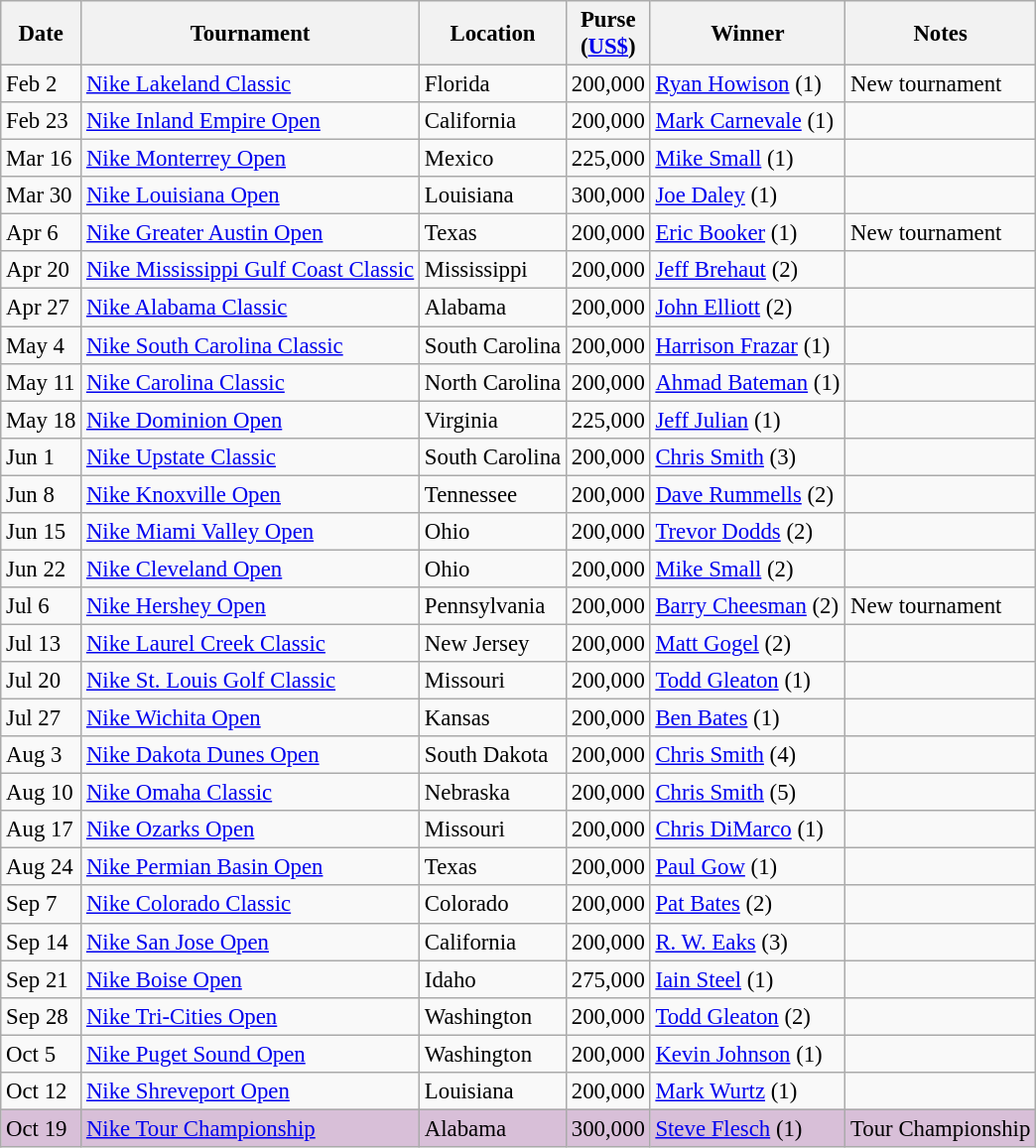<table class="wikitable" style="font-size:95%">
<tr>
<th>Date</th>
<th>Tournament</th>
<th>Location</th>
<th>Purse<br>(<a href='#'>US$</a>)</th>
<th>Winner</th>
<th>Notes</th>
</tr>
<tr>
<td>Feb 2</td>
<td><a href='#'>Nike Lakeland Classic</a></td>
<td>Florida</td>
<td align=right>200,000</td>
<td> <a href='#'>Ryan Howison</a> (1)</td>
<td>New tournament</td>
</tr>
<tr>
<td>Feb 23</td>
<td><a href='#'>Nike Inland Empire Open</a></td>
<td>California</td>
<td align=right>200,000</td>
<td> <a href='#'>Mark Carnevale</a> (1)</td>
<td></td>
</tr>
<tr>
<td>Mar 16</td>
<td><a href='#'>Nike Monterrey Open</a></td>
<td>Mexico</td>
<td align=right>225,000</td>
<td> <a href='#'>Mike Small</a> (1)</td>
<td></td>
</tr>
<tr>
<td>Mar 30</td>
<td><a href='#'>Nike Louisiana Open</a></td>
<td>Louisiana</td>
<td align=right>300,000</td>
<td> <a href='#'>Joe Daley</a> (1)</td>
<td></td>
</tr>
<tr>
<td>Apr 6</td>
<td><a href='#'>Nike Greater Austin Open</a></td>
<td>Texas</td>
<td align=right>200,000</td>
<td> <a href='#'>Eric Booker</a> (1)</td>
<td>New tournament</td>
</tr>
<tr>
<td>Apr 20</td>
<td><a href='#'>Nike Mississippi Gulf Coast Classic</a></td>
<td>Mississippi</td>
<td align=right>200,000</td>
<td> <a href='#'>Jeff Brehaut</a> (2)</td>
<td></td>
</tr>
<tr>
<td>Apr 27</td>
<td><a href='#'>Nike Alabama Classic</a></td>
<td>Alabama</td>
<td align=right>200,000</td>
<td> <a href='#'>John Elliott</a> (2)</td>
<td></td>
</tr>
<tr>
<td>May 4</td>
<td><a href='#'>Nike South Carolina Classic</a></td>
<td>South Carolina</td>
<td align=right>200,000</td>
<td> <a href='#'>Harrison Frazar</a> (1)</td>
<td></td>
</tr>
<tr>
<td>May 11</td>
<td><a href='#'>Nike Carolina Classic</a></td>
<td>North Carolina</td>
<td align=right>200,000</td>
<td> <a href='#'>Ahmad Bateman</a> (1)</td>
<td></td>
</tr>
<tr>
<td>May 18</td>
<td><a href='#'>Nike Dominion Open</a></td>
<td>Virginia</td>
<td align=right>225,000</td>
<td> <a href='#'>Jeff Julian</a> (1)</td>
<td></td>
</tr>
<tr>
<td>Jun 1</td>
<td><a href='#'>Nike Upstate Classic</a></td>
<td>South Carolina</td>
<td align=right>200,000</td>
<td> <a href='#'>Chris Smith</a> (3)</td>
<td></td>
</tr>
<tr>
<td>Jun 8</td>
<td><a href='#'>Nike Knoxville Open</a></td>
<td>Tennessee</td>
<td align=right>200,000</td>
<td> <a href='#'>Dave Rummells</a> (2)</td>
<td></td>
</tr>
<tr>
<td>Jun 15</td>
<td><a href='#'>Nike Miami Valley Open</a></td>
<td>Ohio</td>
<td align=right>200,000</td>
<td> <a href='#'>Trevor Dodds</a> (2)</td>
<td></td>
</tr>
<tr>
<td>Jun 22</td>
<td><a href='#'>Nike Cleveland Open</a></td>
<td>Ohio</td>
<td align=right>200,000</td>
<td> <a href='#'>Mike Small</a> (2)</td>
<td></td>
</tr>
<tr>
<td>Jul 6</td>
<td><a href='#'>Nike Hershey Open</a></td>
<td>Pennsylvania</td>
<td align=right>200,000</td>
<td> <a href='#'>Barry Cheesman</a> (2)</td>
<td>New tournament</td>
</tr>
<tr>
<td>Jul 13</td>
<td><a href='#'>Nike Laurel Creek Classic</a></td>
<td>New Jersey</td>
<td align=right>200,000</td>
<td> <a href='#'>Matt Gogel</a> (2)</td>
<td></td>
</tr>
<tr>
<td>Jul 20</td>
<td><a href='#'>Nike St. Louis Golf Classic</a></td>
<td>Missouri</td>
<td align=right>200,000</td>
<td> <a href='#'>Todd Gleaton</a> (1)</td>
<td></td>
</tr>
<tr>
<td>Jul 27</td>
<td><a href='#'>Nike Wichita Open</a></td>
<td>Kansas</td>
<td align=right>200,000</td>
<td> <a href='#'>Ben Bates</a> (1)</td>
<td></td>
</tr>
<tr>
<td>Aug 3</td>
<td><a href='#'>Nike Dakota Dunes Open</a></td>
<td>South Dakota</td>
<td align=right>200,000</td>
<td> <a href='#'>Chris Smith</a> (4)</td>
<td></td>
</tr>
<tr>
<td>Aug 10</td>
<td><a href='#'>Nike Omaha Classic</a></td>
<td>Nebraska</td>
<td align=right>200,000</td>
<td> <a href='#'>Chris Smith</a> (5)</td>
<td></td>
</tr>
<tr>
<td>Aug 17</td>
<td><a href='#'>Nike Ozarks Open</a></td>
<td>Missouri</td>
<td align=right>200,000</td>
<td> <a href='#'>Chris DiMarco</a> (1)</td>
<td></td>
</tr>
<tr>
<td>Aug 24</td>
<td><a href='#'>Nike Permian Basin Open</a></td>
<td>Texas</td>
<td align=right>200,000</td>
<td> <a href='#'>Paul Gow</a> (1)</td>
<td></td>
</tr>
<tr>
<td>Sep 7</td>
<td><a href='#'>Nike Colorado Classic</a></td>
<td>Colorado</td>
<td align=right>200,000</td>
<td> <a href='#'>Pat Bates</a> (2)</td>
<td></td>
</tr>
<tr>
<td>Sep 14</td>
<td><a href='#'>Nike San Jose Open</a></td>
<td>California</td>
<td align=right>200,000</td>
<td> <a href='#'>R. W. Eaks</a> (3)</td>
<td></td>
</tr>
<tr>
<td>Sep 21</td>
<td><a href='#'>Nike Boise Open</a></td>
<td>Idaho</td>
<td align=right>275,000</td>
<td> <a href='#'>Iain Steel</a> (1)</td>
<td></td>
</tr>
<tr>
<td>Sep 28</td>
<td><a href='#'>Nike Tri-Cities Open</a></td>
<td>Washington</td>
<td align=right>200,000</td>
<td> <a href='#'>Todd Gleaton</a> (2)</td>
<td></td>
</tr>
<tr>
<td>Oct 5</td>
<td><a href='#'>Nike Puget Sound Open</a></td>
<td>Washington</td>
<td align=right>200,000</td>
<td> <a href='#'>Kevin Johnson</a> (1)</td>
<td></td>
</tr>
<tr>
<td>Oct 12</td>
<td><a href='#'>Nike Shreveport Open</a></td>
<td>Louisiana</td>
<td align=right>200,000</td>
<td> <a href='#'>Mark Wurtz</a> (1)</td>
<td></td>
</tr>
<tr style="background:thistle;">
<td>Oct 19</td>
<td><a href='#'>Nike Tour Championship</a></td>
<td>Alabama</td>
<td align=right>300,000</td>
<td> <a href='#'>Steve Flesch</a> (1)</td>
<td>Tour Championship</td>
</tr>
</table>
